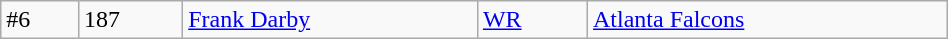<table class="wikitable" style="width:50%;">
<tr>
<td>#6</td>
<td>187</td>
<td><a href='#'>Frank Darby</a></td>
<td><a href='#'>WR</a></td>
<td><a href='#'>Atlanta Falcons</a></td>
</tr>
</table>
